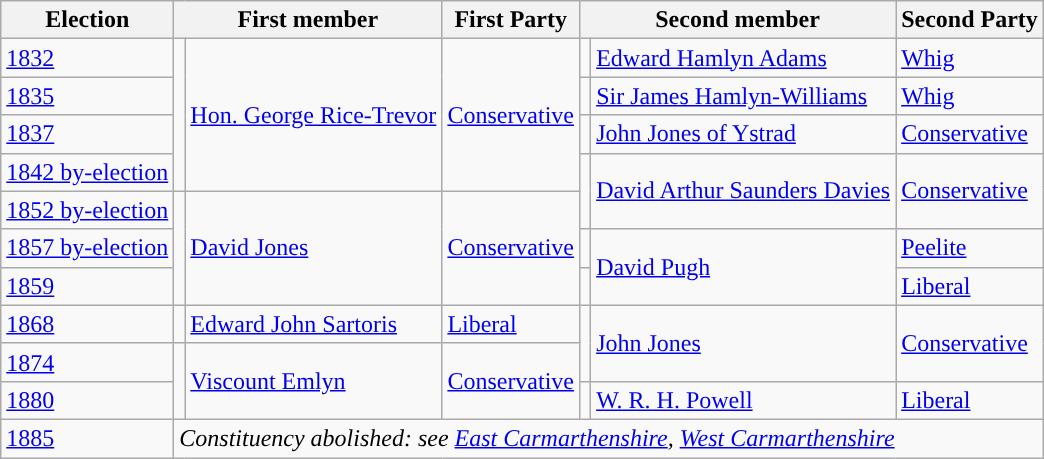<table class="wikitable">
<tr>
<th>Election</th>
<th colspan="2">First member</th>
<th>First Party</th>
<th colspan="2">Second member</th>
<th>Second Party</th>
</tr>
<tr>
<td><a href='#'>1832</a></td>
<td rowspan="4" style="color:inherit;background-color: "></td>
<td rowspan="4"><a href='#'>Hon. George Rice-Trevor</a></td>
<td rowspan="4"><a href='#'>Conservative</a></td>
<td style="color:inherit;background-color: "></td>
<td><a href='#'>Edward Hamlyn Adams</a></td>
<td><a href='#'>Whig</a></td>
</tr>
<tr>
<td><a href='#'>1835</a></td>
<td style="color:inherit;background-color: "></td>
<td><a href='#'>Sir James Hamlyn-Williams</a></td>
<td><a href='#'>Whig</a></td>
</tr>
<tr>
<td><a href='#'>1837</a></td>
<td style="color:inherit;background-color: "></td>
<td><a href='#'>John Jones of Ystrad</a></td>
<td><a href='#'>Conservative</a></td>
</tr>
<tr>
<td><a href='#'>1842 by-election</a></td>
<td rowspan="2" style="color:inherit;background-color: "></td>
<td rowspan="2"><a href='#'>David Arthur Saunders Davies</a></td>
<td rowspan="2"><a href='#'>Conservative</a></td>
</tr>
<tr>
<td><a href='#'>1852 by-election</a></td>
<td rowspan="3" style="color:inherit;background-color: "></td>
<td rowspan="3"><a href='#'>David Jones</a></td>
<td rowspan="3"><a href='#'>Conservative</a></td>
</tr>
<tr>
<td><a href='#'>1857 by-election</a></td>
<td style="color:inherit;background-color: "></td>
<td rowspan="2"><a href='#'>David Pugh</a></td>
<td><a href='#'>Peelite</a></td>
</tr>
<tr>
<td><a href='#'>1859</a></td>
<td style="color:inherit;background-color: "></td>
<td><a href='#'>Liberal</a></td>
</tr>
<tr>
<td><a href='#'>1868</a></td>
<td style="color:inherit;background-color: "></td>
<td><a href='#'>Edward John Sartoris</a></td>
<td><a href='#'>Liberal</a></td>
<td rowspan="2" style="color:inherit;background-color: "></td>
<td rowspan="2"><a href='#'>John Jones</a></td>
<td rowspan="2"><a href='#'>Conservative</a></td>
</tr>
<tr>
<td><a href='#'>1874</a></td>
<td rowspan="2" style="color:inherit;background-color: "></td>
<td rowspan="2"><a href='#'>Viscount Emlyn</a></td>
<td rowspan="2"><a href='#'>Conservative</a></td>
</tr>
<tr>
<td><a href='#'>1880</a></td>
<td style="color:inherit;background-color: "></td>
<td><a href='#'>W. R. H. Powell</a></td>
<td><a href='#'>Liberal</a></td>
</tr>
<tr>
<td><a href='#'>1885</a></td>
<td colspan="6"><em>Constituency abolished: see <a href='#'>East Carmarthenshire</a>, <a href='#'>West Carmarthenshire</a></em></td>
</tr>
</table>
